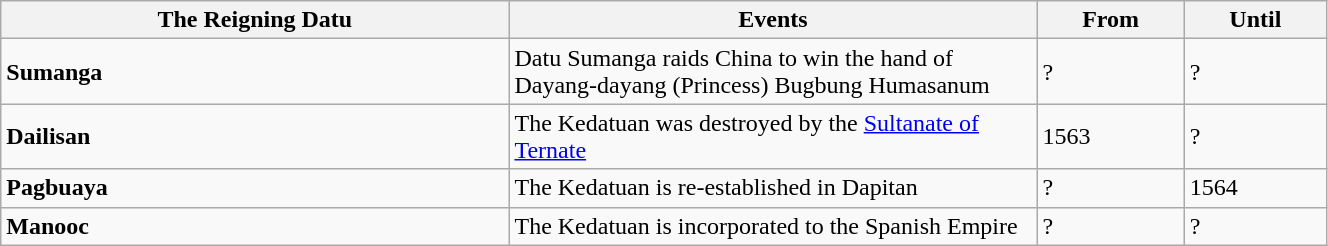<table width=70% class="wikitable">
<tr>
<th width=5%,>The Reigning Datu</th>
<th width=5%>Events</th>
<th width=1%>From</th>
<th width=1%>Until</th>
</tr>
<tr>
<td><strong>Sumanga</strong></td>
<td>Datu Sumanga raids China to win the hand of Dayang-dayang (Princess) Bugbung Humasanum</td>
<td>?</td>
<td>?</td>
</tr>
<tr>
<td><strong>Dailisan</strong></td>
<td>The Kedatuan was destroyed by the <a href='#'>Sultanate of Ternate</a></td>
<td>1563</td>
<td>?</td>
</tr>
<tr>
<td><strong>Pagbuaya</strong></td>
<td>The Kedatuan is re-established in Dapitan</td>
<td>?</td>
<td>1564</td>
</tr>
<tr>
<td><strong>Manooc</strong></td>
<td>The Kedatuan is incorporated to the Spanish Empire</td>
<td>?</td>
<td>?</td>
</tr>
</table>
